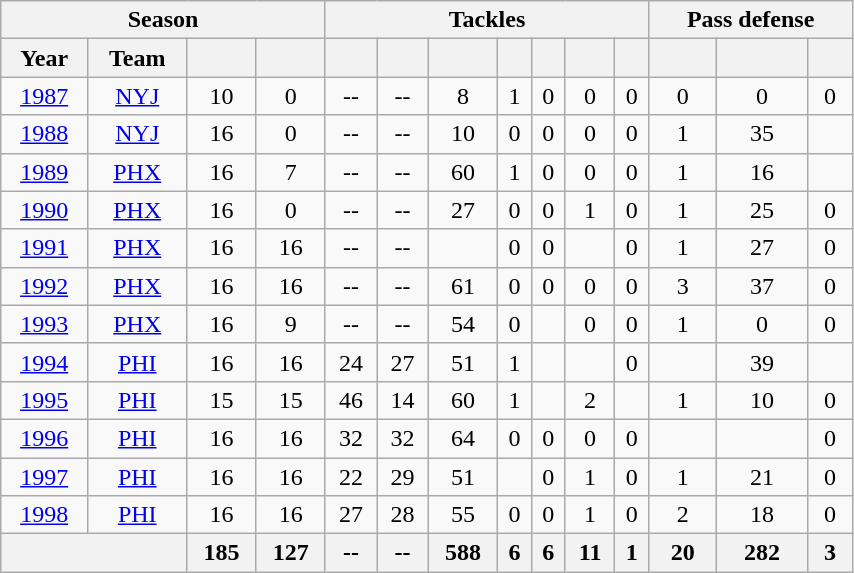<table class= "wikitable sortable" float="left" border="1" style="text-align:center; width:45%;">
<tr>
<th colspan=4>Season</th>
<th colspan=7>Tackles</th>
<th colspan=3>Pass defense</th>
</tr>
<tr>
<th>Year</th>
<th>Team</th>
<th></th>
<th></th>
<th></th>
<th></th>
<th></th>
<th></th>
<th></th>
<th></th>
<th></th>
<th></th>
<th></th>
<th></th>
</tr>
<tr>
<td><a href='#'>1987</a></td>
<td><a href='#'>NYJ</a></td>
<td>10</td>
<td>0</td>
<td>--</td>
<td>--</td>
<td>8</td>
<td>1</td>
<td>0</td>
<td>0</td>
<td>0</td>
<td>0</td>
<td>0</td>
<td>0</td>
</tr>
<tr>
<td><a href='#'>1988</a></td>
<td><a href='#'>NYJ</a></td>
<td>16</td>
<td>0</td>
<td>--</td>
<td>--</td>
<td>10</td>
<td>0</td>
<td>0</td>
<td>0</td>
<td>0</td>
<td>1</td>
<td>35</td>
<td></td>
</tr>
<tr>
<td><a href='#'>1989</a></td>
<td><a href='#'>PHX</a></td>
<td>16</td>
<td>7</td>
<td>--</td>
<td>--</td>
<td>60</td>
<td>1</td>
<td>0</td>
<td>0</td>
<td>0</td>
<td>1</td>
<td>16</td>
<td></td>
</tr>
<tr>
<td><a href='#'>1990</a></td>
<td><a href='#'>PHX</a></td>
<td>16</td>
<td>0</td>
<td>--</td>
<td>--</td>
<td>27</td>
<td>0</td>
<td>0</td>
<td>1</td>
<td>0</td>
<td>1</td>
<td>25</td>
<td>0</td>
</tr>
<tr>
<td><a href='#'>1991</a></td>
<td><a href='#'>PHX</a></td>
<td>16</td>
<td>16</td>
<td>--</td>
<td>--</td>
<td></td>
<td>0</td>
<td>0</td>
<td></td>
<td>0</td>
<td>1</td>
<td>27</td>
<td>0</td>
</tr>
<tr>
<td><a href='#'>1992</a></td>
<td><a href='#'>PHX</a></td>
<td>16</td>
<td>16</td>
<td>--</td>
<td>--</td>
<td>61</td>
<td>0</td>
<td>0</td>
<td>0</td>
<td>0</td>
<td>3</td>
<td>37</td>
<td>0</td>
</tr>
<tr>
<td><a href='#'>1993</a></td>
<td><a href='#'>PHX</a></td>
<td>16</td>
<td>9</td>
<td>--</td>
<td>--</td>
<td>54</td>
<td>0</td>
<td></td>
<td>0</td>
<td>0</td>
<td>1</td>
<td>0</td>
<td>0</td>
</tr>
<tr>
<td><a href='#'>1994</a></td>
<td><a href='#'>PHI</a></td>
<td>16</td>
<td>16</td>
<td>24</td>
<td>27</td>
<td>51</td>
<td>1</td>
<td></td>
<td></td>
<td>0</td>
<td></td>
<td>39</td>
<td></td>
</tr>
<tr>
<td><a href='#'>1995</a></td>
<td><a href='#'>PHI</a></td>
<td>15</td>
<td>15</td>
<td>46</td>
<td>14</td>
<td>60</td>
<td>1</td>
<td></td>
<td>2</td>
<td></td>
<td>1</td>
<td>10</td>
<td>0</td>
</tr>
<tr>
<td><a href='#'>1996</a></td>
<td><a href='#'>PHI</a></td>
<td>16</td>
<td>16</td>
<td>32</td>
<td>32</td>
<td>64</td>
<td>0</td>
<td>0</td>
<td>0</td>
<td>0</td>
<td></td>
<td></td>
<td>0</td>
</tr>
<tr>
<td><a href='#'>1997</a></td>
<td><a href='#'>PHI</a></td>
<td>16</td>
<td>16</td>
<td>22</td>
<td>29</td>
<td>51</td>
<td></td>
<td>0</td>
<td>1</td>
<td>0</td>
<td>1</td>
<td>21</td>
<td>0</td>
</tr>
<tr>
<td><a href='#'>1998</a></td>
<td><a href='#'>PHI</a></td>
<td>16</td>
<td>16</td>
<td>27</td>
<td>28</td>
<td>55</td>
<td>0</td>
<td>0</td>
<td>1</td>
<td>0</td>
<td>2</td>
<td>18</td>
<td>0</td>
</tr>
<tr class="sortbottom">
<th colspan="2"></th>
<th>185</th>
<th>127</th>
<th>--</th>
<th>--</th>
<th>588</th>
<th>6</th>
<th>6</th>
<th>11</th>
<th>1</th>
<th>20</th>
<th>282</th>
<th>3</th>
</tr>
</table>
